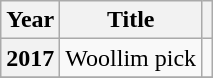<table class="wikitable sortable plainrowheaders">
<tr>
<th scope="col">Year</th>
<th scope="col">Title</th>
<th scope="col" class="unsortable"></th>
</tr>
<tr>
<th scope="row">2017</th>
<td>Woollim pick</td>
<td style="text-align: center"></td>
</tr>
<tr>
</tr>
</table>
